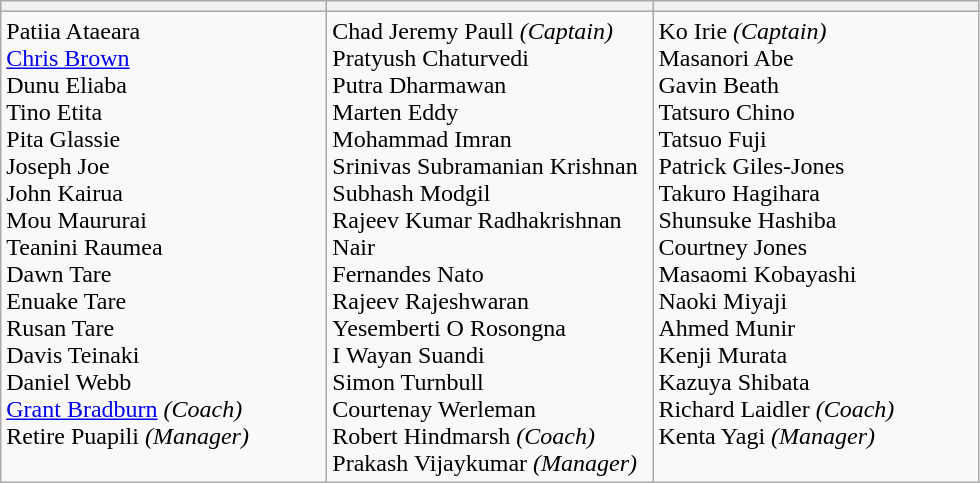<table class="wikitable">
<tr>
<th width=210></th>
<th width=210></th>
<th width=210></th>
</tr>
<tr>
<td valign=top>Patiia Ataeara<br><a href='#'>Chris Brown</a><br>Dunu Eliaba<br>Tino Etita<br>Pita Glassie<br>Joseph Joe<br>John Kairua<br>Mou Maururai<br>Teanini Raumea<br>Dawn Tare<br>Enuake Tare<br>Rusan Tare<br>Davis Teinaki<br>Daniel Webb<br><a href='#'>Grant Bradburn</a> <em>(Coach)</em><br>Retire Puapili <em>(Manager)</em></td>
<td valign=top>Chad Jeremy Paull <em>(Captain)</em><br>Pratyush Chaturvedi<br>Putra Dharmawan<br>Marten Eddy<br>Mohammad Imran<br>Srinivas Subramanian Krishnan<br>Subhash Modgil<br>Rajeev Kumar Radhakrishnan Nair<br>Fernandes Nato<br>Rajeev Rajeshwaran<br>Yesemberti O Rosongna<br>I Wayan Suandi<br>Simon Turnbull<br>Courtenay Werleman<br>Robert Hindmarsh <em>(Coach)</em><br>Prakash Vijaykumar <em>(Manager)</em></td>
<td valign=top>Ko Irie <em>(Captain)</em><br>Masanori Abe<br>Gavin Beath<br>Tatsuro Chino<br>Tatsuo Fuji<br>Patrick Giles-Jones<br>Takuro Hagihara<br>Shunsuke Hashiba<br>Courtney Jones<br>Masaomi Kobayashi<br>Naoki Miyaji<br>Ahmed Munir<br>Kenji Murata<br>Kazuya Shibata<br>Richard Laidler <em>(Coach)</em><br>Kenta Yagi <em>(Manager)</em></td>
</tr>
</table>
